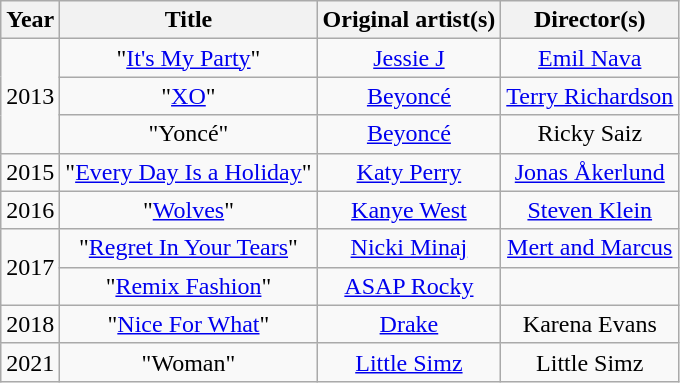<table class="wikitable sortable" style="text-align:center;" border="1">
<tr>
<th scope="row">Year</th>
<th scope="row">Title</th>
<th scope="row">Original artist(s)</th>
<th scope="row">Director(s)</th>
</tr>
<tr>
<td rowspan="3">2013</td>
<td>"<a href='#'>It's My Party</a>"</td>
<td><a href='#'>Jessie J</a></td>
<td><a href='#'>Emil Nava</a></td>
</tr>
<tr>
<td>"<a href='#'>XO</a>"</td>
<td><a href='#'>Beyoncé</a></td>
<td><a href='#'>Terry Richardson</a></td>
</tr>
<tr>
<td>"Yoncé"</td>
<td><a href='#'>Beyoncé</a></td>
<td>Ricky Saiz</td>
</tr>
<tr>
<td>2015</td>
<td>"<a href='#'>Every Day Is a Holiday</a>"</td>
<td><a href='#'>Katy Perry</a></td>
<td><a href='#'>Jonas Åkerlund</a></td>
</tr>
<tr>
<td>2016</td>
<td>"<a href='#'>Wolves</a>"</td>
<td><a href='#'>Kanye West</a></td>
<td><a href='#'>Steven Klein</a></td>
</tr>
<tr>
<td rowspan=2>2017</td>
<td>"<a href='#'>Regret In Your Tears</a>"</td>
<td><a href='#'>Nicki Minaj</a></td>
<td><a href='#'>Mert and Marcus</a></td>
</tr>
<tr>
<td>"<a href='#'>Remix Fashion</a>"</td>
<td><a href='#'>ASAP Rocky</a></td>
<td></td>
</tr>
<tr>
<td>2018</td>
<td>"<a href='#'>Nice For What</a>"</td>
<td><a href='#'>Drake</a></td>
<td>Karena Evans</td>
</tr>
<tr>
<td>2021</td>
<td>"Woman"</td>
<td><a href='#'>Little Simz</a></td>
<td>Little Simz</td>
</tr>
</table>
